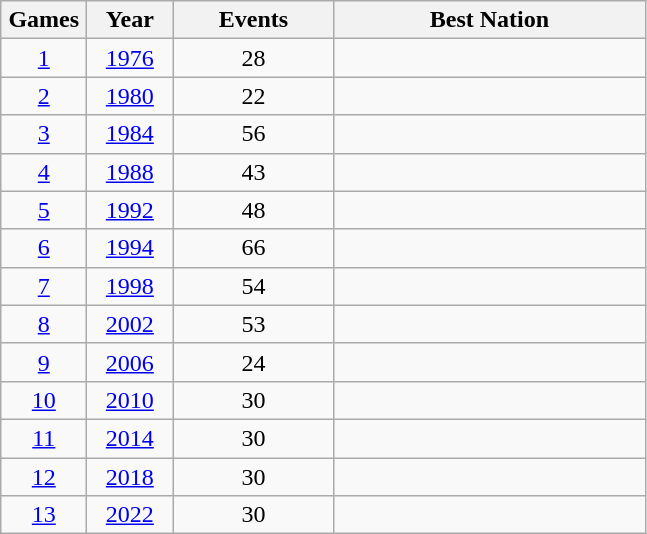<table class=wikitable>
<tr>
<th width=50>Games</th>
<th width=50>Year</th>
<th width=100>Events</th>
<th width=200>Best Nation</th>
</tr>
<tr>
<td align=center><a href='#'>1</a></td>
<td align=center><a href='#'>1976</a></td>
<td align=center>28</td>
<td></td>
</tr>
<tr>
<td align=center><a href='#'>2</a></td>
<td align=center><a href='#'>1980</a></td>
<td align=center>22</td>
<td></td>
</tr>
<tr>
<td align=center><a href='#'>3</a></td>
<td align=center><a href='#'>1984</a></td>
<td align=center>56</td>
<td></td>
</tr>
<tr>
<td align=center><a href='#'>4</a></td>
<td align=center><a href='#'>1988</a></td>
<td align=center>43</td>
<td></td>
</tr>
<tr>
<td align=center><a href='#'>5</a></td>
<td align=center><a href='#'>1992</a></td>
<td align=center>48</td>
<td></td>
</tr>
<tr>
<td align=center><a href='#'>6</a></td>
<td align=center><a href='#'>1994</a></td>
<td align=center>66</td>
<td></td>
</tr>
<tr>
<td align=center><a href='#'>7</a></td>
<td align=center><a href='#'>1998</a></td>
<td align=center>54</td>
<td></td>
</tr>
<tr>
<td align=center><a href='#'>8</a></td>
<td align=center><a href='#'>2002</a></td>
<td align=center>53</td>
<td></td>
</tr>
<tr>
<td align=center><a href='#'>9</a></td>
<td align=center><a href='#'>2006</a></td>
<td align=center>24</td>
<td></td>
</tr>
<tr>
<td align=center><a href='#'>10</a></td>
<td align=center><a href='#'>2010</a></td>
<td align=center>30</td>
<td></td>
</tr>
<tr>
<td align=center><a href='#'>11</a></td>
<td align=center><a href='#'>2014</a></td>
<td align=center>30</td>
<td></td>
</tr>
<tr>
<td align=center><a href='#'>12</a></td>
<td align=center><a href='#'>2018</a></td>
<td align=center>30</td>
<td></td>
</tr>
<tr>
<td align=center><a href='#'>13</a></td>
<td align=center><a href='#'>2022</a></td>
<td align=center>30</td>
<td></td>
</tr>
</table>
